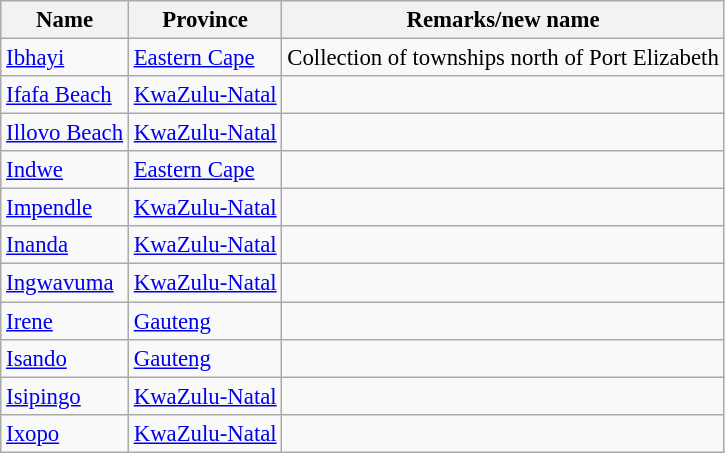<table class="wikitable sortable" style="font-size: 95%;">
<tr>
<th>Name</th>
<th>Province</th>
<th>Remarks/new name</th>
</tr>
<tr>
<td><a href='#'>Ibhayi</a></td>
<td><a href='#'>Eastern Cape</a></td>
<td>Collection of townships north of Port Elizabeth</td>
</tr>
<tr>
<td><a href='#'>Ifafa Beach</a></td>
<td><a href='#'>KwaZulu-Natal</a></td>
<td></td>
</tr>
<tr>
<td><a href='#'>Illovo Beach</a></td>
<td><a href='#'>KwaZulu-Natal</a></td>
<td></td>
</tr>
<tr>
<td><a href='#'>Indwe</a></td>
<td><a href='#'>Eastern Cape</a></td>
<td></td>
</tr>
<tr>
<td><a href='#'>Impendle</a></td>
<td><a href='#'>KwaZulu-Natal</a></td>
<td></td>
</tr>
<tr>
<td><a href='#'>Inanda</a></td>
<td><a href='#'>KwaZulu-Natal</a></td>
<td></td>
</tr>
<tr>
<td><a href='#'>Ingwavuma</a></td>
<td><a href='#'>KwaZulu-Natal</a></td>
<td></td>
</tr>
<tr>
<td><a href='#'>Irene</a></td>
<td><a href='#'>Gauteng</a></td>
<td></td>
</tr>
<tr>
<td><a href='#'>Isando</a></td>
<td><a href='#'>Gauteng</a></td>
<td></td>
</tr>
<tr>
<td><a href='#'>Isipingo</a></td>
<td><a href='#'>KwaZulu-Natal</a></td>
<td></td>
</tr>
<tr>
<td><a href='#'>Ixopo</a></td>
<td><a href='#'>KwaZulu-Natal</a></td>
<td></td>
</tr>
</table>
